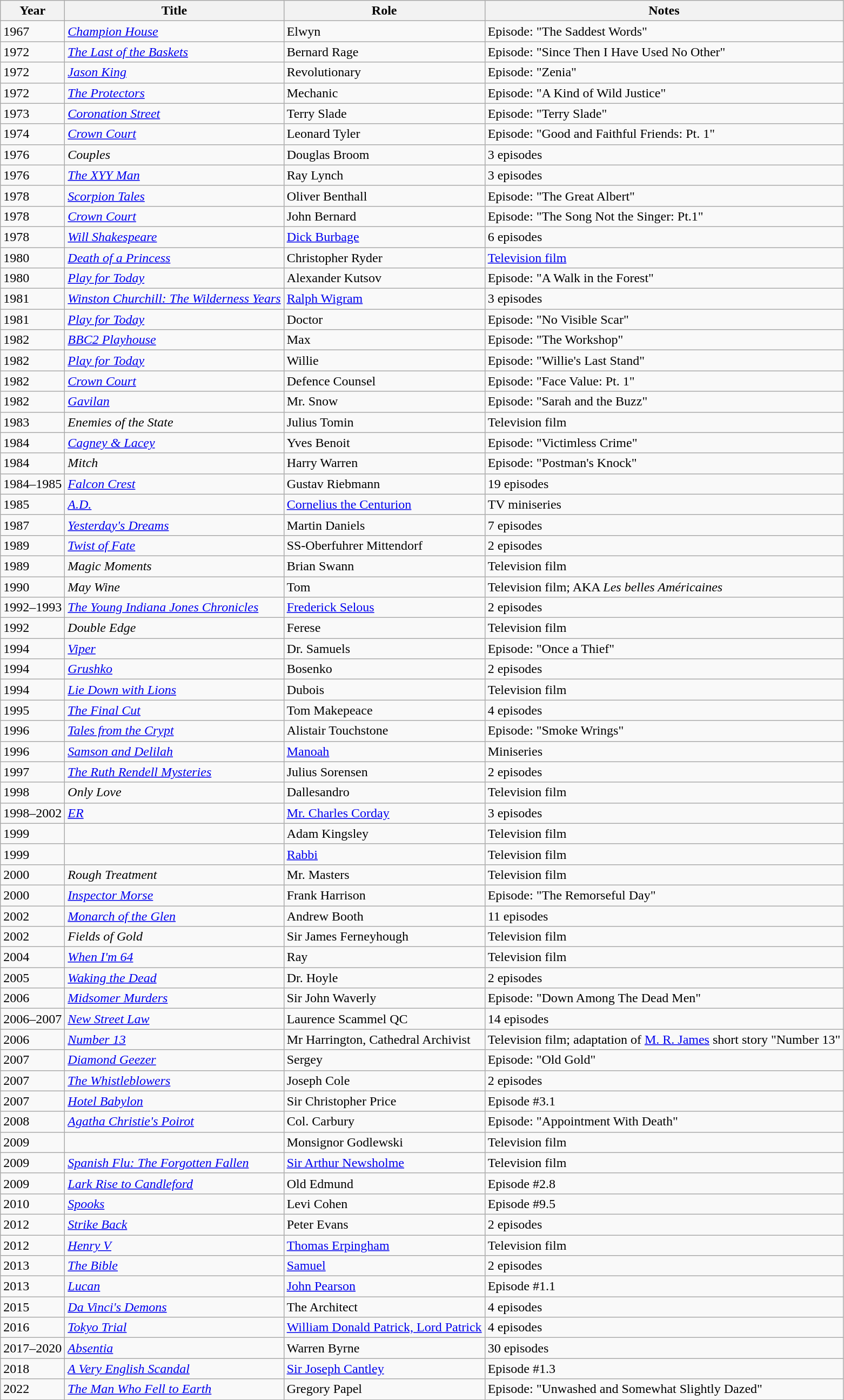<table class="wikitable sortable">
<tr>
<th>Year</th>
<th>Title</th>
<th>Role</th>
<th>Notes</th>
</tr>
<tr>
<td>1967</td>
<td><em><a href='#'>Champion House</a></em></td>
<td>Elwyn</td>
<td>Episode: "The Saddest Words"</td>
</tr>
<tr>
<td>1972</td>
<td><em><a href='#'>The Last of the Baskets</a></em></td>
<td>Bernard Rage</td>
<td>Episode: "Since Then I Have Used No Other"</td>
</tr>
<tr>
<td>1972</td>
<td><em><a href='#'>Jason King</a></em></td>
<td>Revolutionary</td>
<td>Episode: "Zenia"</td>
</tr>
<tr>
<td>1972</td>
<td><em><a href='#'>The Protectors</a></em></td>
<td>Mechanic</td>
<td>Episode: "A Kind of Wild Justice"</td>
</tr>
<tr>
<td>1973</td>
<td><em><a href='#'>Coronation Street</a></em> </td>
<td>Terry Slade</td>
<td>Episode: "Terry Slade"</td>
</tr>
<tr>
<td>1974</td>
<td><em><a href='#'>Crown Court</a></em></td>
<td>Leonard Tyler</td>
<td>Episode: "Good and Faithful Friends: Pt. 1"</td>
</tr>
<tr>
<td>1976</td>
<td><em>Couples</em></td>
<td>Douglas Broom</td>
<td>3 episodes</td>
</tr>
<tr>
<td>1976</td>
<td><em><a href='#'>The XYY Man</a></em></td>
<td>Ray Lynch</td>
<td>3 episodes</td>
</tr>
<tr>
<td>1978</td>
<td><em><a href='#'>Scorpion Tales</a></em></td>
<td>Oliver Benthall</td>
<td>Episode: "The Great Albert"</td>
</tr>
<tr>
<td>1978</td>
<td><em><a href='#'>Crown Court</a></em></td>
<td>John Bernard</td>
<td>Episode: "The Song Not the Singer: Pt.1"</td>
</tr>
<tr>
<td>1978</td>
<td><em><a href='#'>Will Shakespeare</a></em></td>
<td><a href='#'>Dick Burbage</a></td>
<td>6 episodes</td>
</tr>
<tr>
<td>1980</td>
<td><em><a href='#'>Death of a Princess</a></em></td>
<td>Christopher Ryder</td>
<td><a href='#'>Television film</a></td>
</tr>
<tr>
<td>1980</td>
<td><em><a href='#'>Play for Today</a></em></td>
<td>Alexander Kutsov</td>
<td>Episode: "A Walk in the Forest"</td>
</tr>
<tr>
<td>1981</td>
<td><em><a href='#'>Winston Churchill: The Wilderness Years</a></em></td>
<td><a href='#'>Ralph Wigram</a></td>
<td>3 episodes</td>
</tr>
<tr>
<td>1981</td>
<td><em><a href='#'>Play for Today</a></em></td>
<td>Doctor</td>
<td>Episode: "No Visible Scar"</td>
</tr>
<tr>
<td>1982</td>
<td><em><a href='#'>BBC2 Playhouse</a></em></td>
<td>Max</td>
<td>Episode: "The Workshop"</td>
</tr>
<tr>
<td>1982</td>
<td><em><a href='#'>Play for Today</a></em></td>
<td>Willie</td>
<td>Episode: "Willie's Last Stand"</td>
</tr>
<tr>
<td>1982</td>
<td><em><a href='#'>Crown Court</a></em></td>
<td>Defence Counsel</td>
<td>Episode: "Face Value: Pt. 1"</td>
</tr>
<tr>
<td>1982</td>
<td><em><a href='#'>Gavilan</a></em></td>
<td>Mr. Snow</td>
<td>Episode: "Sarah and the Buzz"</td>
</tr>
<tr>
<td>1983</td>
<td><em>Enemies of the State</em></td>
<td>Julius Tomin</td>
<td>Television film</td>
</tr>
<tr>
<td>1984</td>
<td><em><a href='#'>Cagney & Lacey</a></em></td>
<td>Yves Benoit</td>
<td>Episode: "Victimless Crime"</td>
</tr>
<tr>
<td>1984</td>
<td><em>Mitch</em></td>
<td>Harry Warren</td>
<td>Episode: "Postman's Knock"</td>
</tr>
<tr>
<td>1984–1985</td>
<td><em><a href='#'>Falcon Crest</a></em></td>
<td>Gustav Riebmann</td>
<td>19 episodes</td>
</tr>
<tr>
<td>1985</td>
<td><em><a href='#'>A.D.</a></em></td>
<td><a href='#'>Cornelius the Centurion</a></td>
<td>TV miniseries</td>
</tr>
<tr>
<td>1987</td>
<td><em><a href='#'>Yesterday's Dreams</a></em></td>
<td>Martin Daniels</td>
<td>7 episodes</td>
</tr>
<tr>
<td>1989</td>
<td><em><a href='#'>Twist of Fate</a></em></td>
<td>SS-Oberfuhrer Mittendorf</td>
<td>2 episodes</td>
</tr>
<tr>
<td>1989</td>
<td><em>Magic Moments</em></td>
<td>Brian Swann</td>
<td>Television film</td>
</tr>
<tr>
<td>1990</td>
<td><em>May Wine</em></td>
<td>Tom</td>
<td>Television film; AKA <em>Les belles Américaines</em></td>
</tr>
<tr>
<td>1992–1993</td>
<td><em><a href='#'>The Young Indiana Jones Chronicles</a></em></td>
<td><a href='#'>Frederick Selous</a></td>
<td>2 episodes</td>
</tr>
<tr>
<td>1992</td>
<td><em>Double Edge</em></td>
<td>Ferese</td>
<td>Television film</td>
</tr>
<tr>
<td>1994</td>
<td><em><a href='#'>Viper</a></em></td>
<td>Dr. Samuels</td>
<td>Episode: "Once a Thief"</td>
</tr>
<tr>
<td>1994</td>
<td><em><a href='#'>Grushko</a></em></td>
<td>Bosenko</td>
<td>2 episodes</td>
</tr>
<tr>
<td>1994</td>
<td><em><a href='#'>Lie Down with Lions</a></em></td>
<td>Dubois</td>
<td>Television film</td>
</tr>
<tr>
<td>1995</td>
<td><em><a href='#'>The Final Cut</a></em></td>
<td>Tom Makepeace</td>
<td>4 episodes</td>
</tr>
<tr>
<td>1996</td>
<td><em><a href='#'>Tales from the Crypt</a></em></td>
<td>Alistair Touchstone</td>
<td>Episode: "Smoke Wrings"</td>
</tr>
<tr>
<td>1996</td>
<td><em><a href='#'>Samson and Delilah</a></em></td>
<td><a href='#'>Manoah</a></td>
<td>Miniseries</td>
</tr>
<tr>
<td>1997</td>
<td><em><a href='#'>The Ruth Rendell Mysteries</a></em></td>
<td>Julius Sorensen</td>
<td>2 episodes</td>
</tr>
<tr>
<td>1998</td>
<td><em>Only Love</em></td>
<td>Dallesandro</td>
<td>Television film</td>
</tr>
<tr>
<td>1998–2002</td>
<td><em><a href='#'>ER</a></em></td>
<td><a href='#'>Mr. Charles Corday</a></td>
<td>3 episodes</td>
</tr>
<tr>
<td>1999</td>
<td><em></em></td>
<td>Adam Kingsley</td>
<td>Television film</td>
</tr>
<tr>
<td>1999</td>
<td><em></em></td>
<td><a href='#'>Rabbi</a></td>
<td>Television film</td>
</tr>
<tr>
<td>2000</td>
<td><em>Rough Treatment</em></td>
<td>Mr. Masters</td>
<td>Television film</td>
</tr>
<tr>
<td>2000</td>
<td><em><a href='#'>Inspector Morse</a></em></td>
<td>Frank Harrison</td>
<td>Episode: "The Remorseful Day"</td>
</tr>
<tr>
<td>2002</td>
<td><em><a href='#'>Monarch of the Glen</a></em></td>
<td>Andrew Booth</td>
<td>11 episodes</td>
</tr>
<tr>
<td>2002</td>
<td><em>Fields of Gold</em></td>
<td>Sir James Ferneyhough</td>
<td>Television film</td>
</tr>
<tr>
<td>2004</td>
<td><em><a href='#'>When I'm 64</a></em></td>
<td>Ray</td>
<td>Television film</td>
</tr>
<tr>
<td>2005</td>
<td><em><a href='#'>Waking the Dead</a></em></td>
<td>Dr. Hoyle</td>
<td>2 episodes</td>
</tr>
<tr>
<td>2006</td>
<td><em><a href='#'>Midsomer Murders</a></em></td>
<td>Sir John Waverly</td>
<td>Episode: "Down Among The Dead Men"</td>
</tr>
<tr>
<td>2006–2007</td>
<td><em><a href='#'>New Street Law</a></em></td>
<td>Laurence Scammel QC</td>
<td>14 episodes</td>
</tr>
<tr>
<td>2006</td>
<td><em><a href='#'>Number 13</a></em></td>
<td>Mr Harrington, Cathedral Archivist</td>
<td>Television film; adaptation of <a href='#'>M. R. James</a> short story "Number 13"</td>
</tr>
<tr>
<td>2007</td>
<td><em><a href='#'>Diamond Geezer</a></em></td>
<td>Sergey</td>
<td>Episode: "Old Gold"</td>
</tr>
<tr>
<td>2007</td>
<td><em><a href='#'>The Whistleblowers</a></em></td>
<td>Joseph Cole</td>
<td>2 episodes</td>
</tr>
<tr>
<td>2007</td>
<td><em><a href='#'>Hotel Babylon</a></em></td>
<td>Sir Christopher Price</td>
<td>Episode #3.1</td>
</tr>
<tr>
<td>2008</td>
<td><em><a href='#'>Agatha Christie's Poirot</a></em></td>
<td>Col. Carbury</td>
<td>Episode: "Appointment With Death"</td>
</tr>
<tr>
<td>2009</td>
<td><em></em></td>
<td>Monsignor Godlewski</td>
<td>Television film</td>
</tr>
<tr>
<td>2009</td>
<td><em><a href='#'>Spanish Flu: The Forgotten Fallen</a></em></td>
<td><a href='#'>Sir Arthur Newsholme</a></td>
<td>Television film</td>
</tr>
<tr>
<td>2009</td>
<td><em><a href='#'>Lark Rise to Candleford</a></em></td>
<td>Old Edmund</td>
<td>Episode #2.8</td>
</tr>
<tr>
<td>2010</td>
<td><em><a href='#'>Spooks</a></em></td>
<td>Levi Cohen</td>
<td>Episode #9.5</td>
</tr>
<tr>
<td>2012</td>
<td><em><a href='#'>Strike Back</a></em></td>
<td>Peter Evans</td>
<td>2 episodes</td>
</tr>
<tr>
<td>2012</td>
<td><em><a href='#'>Henry V</a></em></td>
<td><a href='#'>Thomas Erpingham</a></td>
<td>Television film</td>
</tr>
<tr>
<td>2013</td>
<td><em><a href='#'>The Bible</a></em></td>
<td><a href='#'>Samuel</a></td>
<td>2 episodes</td>
</tr>
<tr>
<td>2013</td>
<td><em><a href='#'>Lucan</a></em></td>
<td><a href='#'>John Pearson</a></td>
<td>Episode #1.1</td>
</tr>
<tr>
<td>2015</td>
<td><em><a href='#'>Da Vinci's Demons</a></em></td>
<td>The Architect</td>
<td>4 episodes</td>
</tr>
<tr>
<td>2016</td>
<td><em><a href='#'>Tokyo Trial</a></em></td>
<td><a href='#'>William Donald Patrick, Lord Patrick</a></td>
<td>4 episodes</td>
</tr>
<tr>
<td>2017–2020</td>
<td><em><a href='#'>Absentia</a></em></td>
<td>Warren Byrne</td>
<td>30 episodes</td>
</tr>
<tr>
<td>2018</td>
<td><em><a href='#'>A Very English Scandal</a></em></td>
<td><a href='#'>Sir Joseph Cantley</a></td>
<td>Episode #1.3</td>
</tr>
<tr>
<td>2022</td>
<td><em><a href='#'>The Man Who Fell to Earth</a></em></td>
<td>Gregory Papel</td>
<td>Episode: "Unwashed and Somewhat Slightly Dazed"</td>
</tr>
</table>
